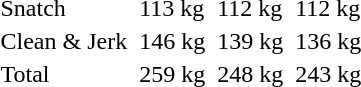<table>
<tr>
<td>Snatch</td>
<td></td>
<td>113 kg</td>
<td></td>
<td>112 kg</td>
<td></td>
<td>112 kg</td>
</tr>
<tr>
<td>Clean & Jerk</td>
<td></td>
<td>146 kg</td>
<td></td>
<td>139 kg</td>
<td></td>
<td>136 kg</td>
</tr>
<tr>
<td>Total</td>
<td></td>
<td>259 kg</td>
<td></td>
<td>248 kg</td>
<td></td>
<td>243 kg</td>
</tr>
</table>
